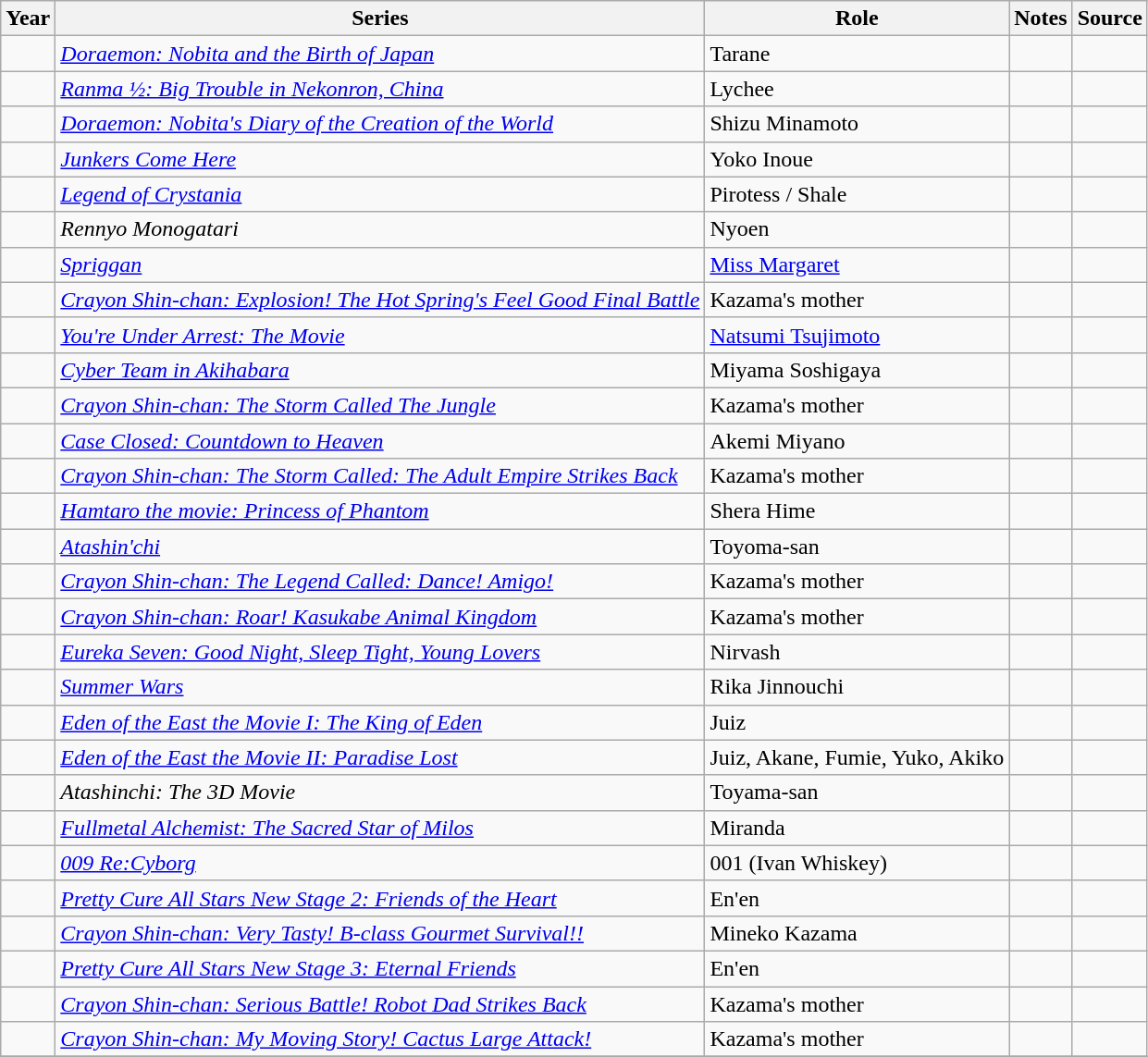<table class="wikitable sortable plainrowheaders">
<tr>
<th>Year</th>
<th>Series</th>
<th>Role</th>
<th class="unsortable">Notes</th>
<th class="unsortable">Source</th>
</tr>
<tr>
<td></td>
<td><em><a href='#'>Doraemon: Nobita and the Birth of Japan</a></em></td>
<td>Tarane</td>
<td></td>
<td></td>
</tr>
<tr>
<td></td>
<td><em><a href='#'>Ranma ½: Big Trouble in Nekonron, China</a></em></td>
<td>Lychee</td>
<td></td>
<td></td>
</tr>
<tr>
<td></td>
<td><em><a href='#'>Doraemon: Nobita's Diary of the Creation of the World</a></em></td>
<td>Shizu Minamoto</td>
<td></td>
<td></td>
</tr>
<tr>
<td></td>
<td><em><a href='#'>Junkers Come Here</a></em></td>
<td>Yoko Inoue</td>
<td></td>
<td></td>
</tr>
<tr>
<td></td>
<td><em><a href='#'>Legend of Crystania</a></em></td>
<td>Pirotess / Shale</td>
<td></td>
<td></td>
</tr>
<tr>
<td></td>
<td><em>Rennyo Monogatari</em></td>
<td>Nyoen</td>
<td></td>
<td></td>
</tr>
<tr>
<td></td>
<td><em><a href='#'>Spriggan</a></em></td>
<td><a href='#'>Miss Margaret</a></td>
<td></td>
<td></td>
</tr>
<tr>
<td></td>
<td><em><a href='#'>Crayon Shin-chan: Explosion! The Hot Spring's Feel Good Final Battle</a></em></td>
<td>Kazama's mother</td>
<td></td>
<td></td>
</tr>
<tr>
<td></td>
<td><em><a href='#'>You're Under Arrest: The Movie</a></em></td>
<td><a href='#'>Natsumi Tsujimoto</a></td>
<td></td>
<td></td>
</tr>
<tr>
<td></td>
<td><em><a href='#'>Cyber Team in Akihabara</a></em></td>
<td>Miyama Soshigaya</td>
<td></td>
<td></td>
</tr>
<tr>
<td></td>
<td><em><a href='#'>Crayon Shin-chan: The Storm Called The Jungle</a></em></td>
<td>Kazama's mother</td>
<td></td>
<td></td>
</tr>
<tr>
<td></td>
<td><em><a href='#'>Case Closed: Countdown to Heaven</a></em></td>
<td>Akemi Miyano</td>
<td></td>
<td></td>
</tr>
<tr>
<td></td>
<td><em><a href='#'>Crayon Shin-chan: The Storm Called: The Adult Empire Strikes Back</a></em></td>
<td>Kazama's mother</td>
<td></td>
<td></td>
</tr>
<tr>
<td></td>
<td><em><a href='#'>Hamtaro the movie: Princess of Phantom</a></em></td>
<td>Shera Hime</td>
<td></td>
<td></td>
</tr>
<tr>
<td></td>
<td><em><a href='#'>Atashin'chi</a></em></td>
<td>Toyoma-san</td>
<td></td>
<td></td>
</tr>
<tr>
<td></td>
<td><em><a href='#'>Crayon Shin-chan: The Legend Called: Dance! Amigo!</a></em></td>
<td>Kazama's mother</td>
<td></td>
<td></td>
</tr>
<tr>
<td></td>
<td><em><a href='#'>Crayon Shin-chan: Roar! Kasukabe Animal Kingdom</a></em></td>
<td>Kazama's mother</td>
<td></td>
<td></td>
</tr>
<tr>
<td></td>
<td><em><a href='#'>Eureka Seven: Good Night, Sleep Tight, Young Lovers</a></em></td>
<td>Nirvash</td>
<td></td>
<td></td>
</tr>
<tr>
<td></td>
<td><em><a href='#'>Summer Wars</a></em></td>
<td>Rika Jinnouchi</td>
<td></td>
<td></td>
</tr>
<tr>
<td></td>
<td><em><a href='#'>Eden of the East the Movie I: The King of Eden</a></em></td>
<td>Juiz</td>
<td></td>
<td></td>
</tr>
<tr>
<td></td>
<td><em><a href='#'>Eden of the East the Movie II: Paradise Lost</a></em></td>
<td>Juiz, Akane, Fumie, Yuko, Akiko</td>
<td></td>
<td></td>
</tr>
<tr>
<td></td>
<td><em>Atashinchi: The 3D Movie</em></td>
<td>Toyama-san</td>
<td></td>
<td></td>
</tr>
<tr>
<td></td>
<td><em><a href='#'>Fullmetal Alchemist: The Sacred Star of Milos</a></em></td>
<td>Miranda</td>
<td></td>
<td></td>
</tr>
<tr>
<td></td>
<td><em><a href='#'>009 Re:Cyborg</a></em></td>
<td>001 (Ivan Whiskey)</td>
<td></td>
<td></td>
</tr>
<tr>
<td></td>
<td><em><a href='#'>Pretty Cure All Stars New Stage 2: Friends of the Heart</a></em></td>
<td>En'en</td>
<td></td>
<td></td>
</tr>
<tr>
<td></td>
<td><em><a href='#'>Crayon Shin-chan: Very Tasty! B-class Gourmet Survival!!</a></em></td>
<td>Mineko Kazama</td>
<td></td>
<td></td>
</tr>
<tr>
<td></td>
<td><em><a href='#'>Pretty Cure All Stars New Stage 3: Eternal Friends</a></em></td>
<td>En'en</td>
<td></td>
<td></td>
</tr>
<tr>
<td></td>
<td><em><a href='#'>Crayon Shin-chan: Serious Battle! Robot Dad Strikes Back</a></em></td>
<td>Kazama's mother</td>
<td></td>
<td></td>
</tr>
<tr>
<td></td>
<td><em><a href='#'>Crayon Shin-chan: My Moving Story! Cactus Large Attack!</a></em></td>
<td>Kazama's mother</td>
<td></td>
<td></td>
</tr>
<tr>
</tr>
</table>
